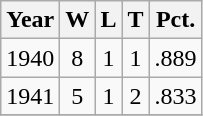<table class="wikitable">
<tr>
<th>Year</th>
<th>W</th>
<th>L</th>
<th>T</th>
<th>Pct.</th>
</tr>
<tr align="center">
<td align="left">1940</td>
<td>8</td>
<td>1</td>
<td>1</td>
<td>.889</td>
</tr>
<tr align="center">
<td align="left">1941</td>
<td>5</td>
<td>1</td>
<td>2</td>
<td>.833</td>
</tr>
<tr align="center">
</tr>
</table>
